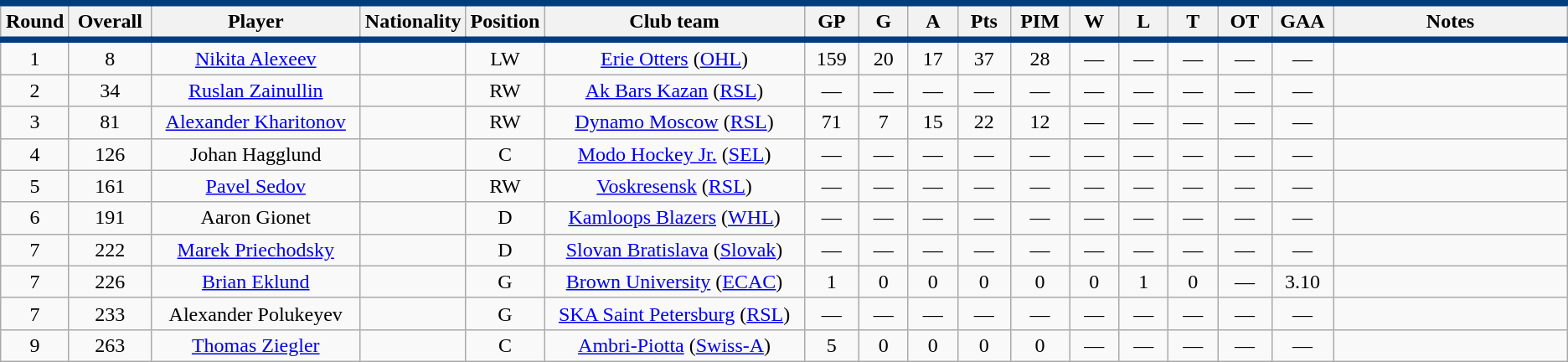<table class="wikitable sortable" style="text-align:center">
<tr style= "background:#FFFFFF; border-top:#003D7C 5px solid; border-bottom:#003D7C 5px solid;">
<th style="width:3em">Round</th>
<th style="width:4em">Overall</th>
<th style="width:15em">Player</th>
<th style="width:3em">Nationality</th>
<th style="width:3em">Position</th>
<th style="width:20em">Club team</th>
<th style="width:3em">GP</th>
<th style="width:3em">G</th>
<th style="width:3em">A</th>
<th style="width:3em">Pts</th>
<th style="width:3em">PIM</th>
<th style="width:3em">W</th>
<th style="width:3em">L</th>
<th style="width:3em">T</th>
<th style="width:3em">OT</th>
<th style="width:3em">GAA</th>
<th style="width:20em">Notes</th>
</tr>
<tr>
<td>1</td>
<td>8</td>
<td><a href='#'>Nikita Alexeev</a></td>
<td></td>
<td>LW</td>
<td><a href='#'>Erie Otters</a> (<a href='#'>OHL</a>)</td>
<td>159</td>
<td>20</td>
<td>17</td>
<td>37</td>
<td>28</td>
<td>—</td>
<td>—</td>
<td>—</td>
<td>—</td>
<td>—</td>
<td></td>
</tr>
<tr>
<td>2</td>
<td>34</td>
<td><a href='#'>Ruslan Zainullin</a></td>
<td></td>
<td>RW</td>
<td><a href='#'>Ak Bars Kazan</a> (<a href='#'>RSL</a>)</td>
<td>—</td>
<td>—</td>
<td>—</td>
<td>—</td>
<td>—</td>
<td>—</td>
<td>—</td>
<td>—</td>
<td>—</td>
<td>—</td>
<td></td>
</tr>
<tr>
<td>3</td>
<td>81</td>
<td><a href='#'>Alexander Kharitonov</a></td>
<td></td>
<td>RW</td>
<td><a href='#'>Dynamo Moscow</a> (<a href='#'>RSL</a>)</td>
<td>71</td>
<td>7</td>
<td>15</td>
<td>22</td>
<td>12</td>
<td>—</td>
<td>—</td>
<td>—</td>
<td>—</td>
<td>—</td>
<td></td>
</tr>
<tr>
<td>4</td>
<td>126</td>
<td>Johan Hagglund</td>
<td></td>
<td>C</td>
<td><a href='#'>Modo Hockey Jr.</a> (<a href='#'>SEL</a>)</td>
<td>—</td>
<td>—</td>
<td>—</td>
<td>—</td>
<td>—</td>
<td>—</td>
<td>—</td>
<td>—</td>
<td>—</td>
<td>—</td>
<td></td>
</tr>
<tr>
<td>5</td>
<td>161</td>
<td><a href='#'>Pavel Sedov</a></td>
<td></td>
<td>RW</td>
<td><a href='#'>Voskresensk</a> (<a href='#'>RSL</a>)</td>
<td>—</td>
<td>—</td>
<td>—</td>
<td>—</td>
<td>—</td>
<td>—</td>
<td>—</td>
<td>—</td>
<td>—</td>
<td>—</td>
<td></td>
</tr>
<tr>
<td>6</td>
<td>191</td>
<td>Aaron Gionet</td>
<td></td>
<td>D</td>
<td><a href='#'>Kamloops Blazers</a> (<a href='#'>WHL</a>)</td>
<td>—</td>
<td>—</td>
<td>—</td>
<td>—</td>
<td>—</td>
<td>—</td>
<td>—</td>
<td>—</td>
<td>—</td>
<td>—</td>
<td></td>
</tr>
<tr>
<td>7</td>
<td>222</td>
<td><a href='#'>Marek Priechodsky</a></td>
<td></td>
<td>D</td>
<td><a href='#'>Slovan Bratislava</a> (<a href='#'>Slovak</a>)</td>
<td>—</td>
<td>—</td>
<td>—</td>
<td>—</td>
<td>—</td>
<td>—</td>
<td>—</td>
<td>—</td>
<td>—</td>
<td>—</td>
<td></td>
</tr>
<tr>
<td>7</td>
<td>226</td>
<td><a href='#'>Brian Eklund</a></td>
<td></td>
<td>G</td>
<td><a href='#'>Brown University</a> (<a href='#'>ECAC</a>)</td>
<td>1</td>
<td>0</td>
<td>0</td>
<td>0</td>
<td>0</td>
<td>0</td>
<td>1</td>
<td>0</td>
<td>—</td>
<td>3.10</td>
<td></td>
</tr>
<tr>
<td>7</td>
<td>233</td>
<td>Alexander Polukeyev</td>
<td></td>
<td>G</td>
<td><a href='#'>SKA Saint Petersburg</a> (<a href='#'>RSL</a>)</td>
<td>—</td>
<td>—</td>
<td>—</td>
<td>—</td>
<td>—</td>
<td>—</td>
<td>—</td>
<td>—</td>
<td>—</td>
<td>—</td>
<td></td>
</tr>
<tr>
<td>9</td>
<td>263</td>
<td><a href='#'>Thomas Ziegler</a></td>
<td></td>
<td>C</td>
<td><a href='#'>Ambri-Piotta</a> (<a href='#'>Swiss-A</a>)</td>
<td>5</td>
<td>0</td>
<td>0</td>
<td>0</td>
<td>0</td>
<td>—</td>
<td>—</td>
<td>—</td>
<td>—</td>
<td>—</td>
<td></td>
</tr>
</table>
